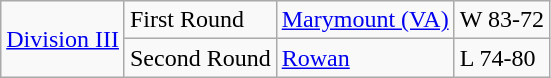<table class="wikitable">
<tr>
<td rowspan="3"><a href='#'>Division III</a></td>
<td>First Round</td>
<td><a href='#'>Marymount (VA)</a></td>
<td>W 83-72</td>
</tr>
<tr>
<td>Second Round</td>
<td><a href='#'>Rowan</a></td>
<td>L 74-80</td>
</tr>
</table>
